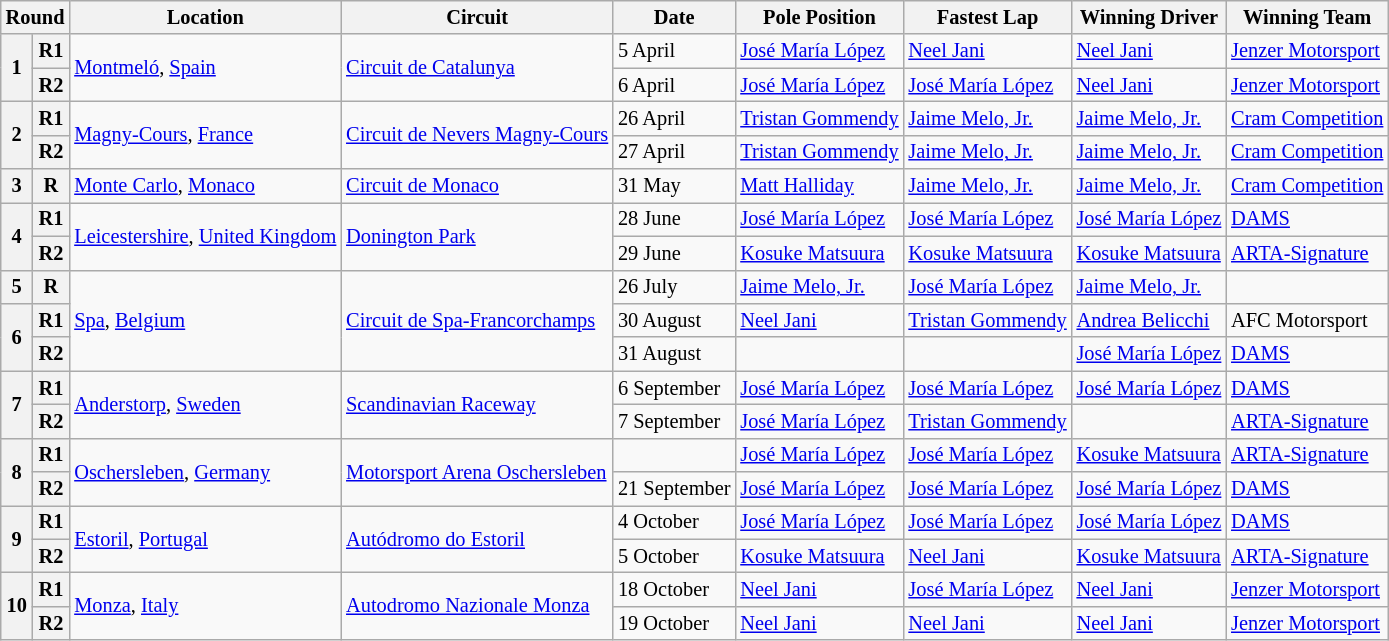<table class="wikitable" style="font-size: 85%">
<tr>
<th colspan=2>Round</th>
<th>Location</th>
<th>Circuit</th>
<th>Date</th>
<th>Pole Position</th>
<th>Fastest Lap</th>
<th>Winning Driver</th>
<th>Winning Team</th>
</tr>
<tr>
<th rowspan=2>1</th>
<th>R1</th>
<td rowspan=2> <a href='#'>Montmeló</a>, <a href='#'>Spain</a></td>
<td rowspan=2><a href='#'>Circuit de Catalunya</a></td>
<td>5 April</td>
<td> <a href='#'>José María López</a></td>
<td> <a href='#'>Neel Jani</a></td>
<td> <a href='#'>Neel Jani</a></td>
<td> <a href='#'>Jenzer Motorsport</a></td>
</tr>
<tr>
<th>R2</th>
<td>6 April</td>
<td> <a href='#'>José María López</a></td>
<td> <a href='#'>José María López</a></td>
<td> <a href='#'>Neel Jani</a></td>
<td> <a href='#'>Jenzer Motorsport</a></td>
</tr>
<tr>
<th rowspan=2>2</th>
<th>R1</th>
<td rowspan=2> <a href='#'>Magny-Cours</a>, <a href='#'>France</a></td>
<td rowspan=2><a href='#'>Circuit de Nevers Magny-Cours</a></td>
<td>26 April</td>
<td> <a href='#'>Tristan Gommendy</a></td>
<td> <a href='#'>Jaime Melo, Jr.</a></td>
<td> <a href='#'>Jaime Melo, Jr.</a></td>
<td> <a href='#'>Cram Competition</a></td>
</tr>
<tr>
<th>R2</th>
<td>27 April</td>
<td> <a href='#'>Tristan Gommendy</a></td>
<td> <a href='#'>Jaime Melo, Jr.</a></td>
<td> <a href='#'>Jaime Melo, Jr.</a></td>
<td> <a href='#'>Cram Competition</a></td>
</tr>
<tr>
<th>3</th>
<th>R</th>
<td> <a href='#'>Monte Carlo</a>, <a href='#'>Monaco</a></td>
<td><a href='#'>Circuit de Monaco</a></td>
<td>31 May</td>
<td> <a href='#'>Matt Halliday</a></td>
<td> <a href='#'>Jaime Melo, Jr.</a></td>
<td> <a href='#'>Jaime Melo, Jr.</a></td>
<td> <a href='#'>Cram Competition</a></td>
</tr>
<tr>
<th rowspan=2>4</th>
<th>R1</th>
<td rowspan=2 nowrap> <a href='#'>Leicestershire</a>, <a href='#'>United Kingdom</a></td>
<td rowspan=2><a href='#'>Donington Park</a></td>
<td>28 June</td>
<td> <a href='#'>José María López</a></td>
<td> <a href='#'>José María López</a></td>
<td> <a href='#'>José María López</a></td>
<td> <a href='#'>DAMS</a></td>
</tr>
<tr>
<th>R2</th>
<td>29 June</td>
<td> <a href='#'>Kosuke Matsuura</a></td>
<td> <a href='#'>Kosuke Matsuura</a></td>
<td> <a href='#'>Kosuke Matsuura</a></td>
<td> <a href='#'>ARTA-Signature</a></td>
</tr>
<tr>
<th>5</th>
<th>R</th>
<td rowspan=3> <a href='#'>Spa</a>, <a href='#'>Belgium</a></td>
<td rowspan=3><a href='#'>Circuit de Spa-Francorchamps</a></td>
<td>26 July</td>
<td> <a href='#'>Jaime Melo, Jr.</a></td>
<td> <a href='#'>José María López</a></td>
<td> <a href='#'>Jaime Melo, Jr.</a></td>
<td></td>
</tr>
<tr>
<th rowspan=2>6</th>
<th>R1</th>
<td>30 August</td>
<td> <a href='#'>Neel Jani</a></td>
<td> <a href='#'>Tristan Gommendy</a></td>
<td> <a href='#'>Andrea Belicchi</a></td>
<td> AFC Motorsport</td>
</tr>
<tr>
<th>R2</th>
<td>31 August</td>
<td></td>
<td></td>
<td> <a href='#'>José María López</a></td>
<td> <a href='#'>DAMS</a></td>
</tr>
<tr>
<th rowspan=2>7</th>
<th>R1</th>
<td rowspan=2> <a href='#'>Anderstorp</a>, <a href='#'>Sweden</a></td>
<td rowspan=2><a href='#'>Scandinavian Raceway</a></td>
<td>6 September</td>
<td> <a href='#'>José María López</a></td>
<td> <a href='#'>José María López</a></td>
<td> <a href='#'>José María López</a></td>
<td> <a href='#'>DAMS</a></td>
</tr>
<tr>
<th>R2</th>
<td>7 September</td>
<td> <a href='#'>José María López</a></td>
<td> <a href='#'>Tristan Gommendy</a></td>
<td></td>
<td> <a href='#'>ARTA-Signature</a></td>
</tr>
<tr>
<th rowspan=2>8</th>
<th>R1</th>
<td rowspan=2> <a href='#'>Oschersleben</a>, <a href='#'>Germany</a></td>
<td rowspan=2 nowrap><a href='#'>Motorsport Arena Oschersleben</a></td>
<td></td>
<td> <a href='#'>José María López</a></td>
<td> <a href='#'>José María López</a></td>
<td> <a href='#'>Kosuke Matsuura</a></td>
<td> <a href='#'>ARTA-Signature</a></td>
</tr>
<tr>
<th>R2</th>
<td>21 September</td>
<td> <a href='#'>José María López</a></td>
<td> <a href='#'>José María López</a></td>
<td> <a href='#'>José María López</a></td>
<td> <a href='#'>DAMS</a></td>
</tr>
<tr>
<th rowspan=2>9</th>
<th>R1</th>
<td rowspan=2> <a href='#'>Estoril</a>, <a href='#'>Portugal</a></td>
<td rowspan=2><a href='#'>Autódromo do Estoril</a></td>
<td>4 October</td>
<td> <a href='#'>José María López</a></td>
<td> <a href='#'>José María López</a></td>
<td> <a href='#'>José María López</a></td>
<td> <a href='#'>DAMS</a></td>
</tr>
<tr>
<th>R2</th>
<td>5 October</td>
<td> <a href='#'>Kosuke Matsuura</a></td>
<td> <a href='#'>Neel Jani</a></td>
<td> <a href='#'>Kosuke Matsuura</a></td>
<td> <a href='#'>ARTA-Signature</a></td>
</tr>
<tr>
<th rowspan=2>10</th>
<th>R1</th>
<td rowspan=2> <a href='#'>Monza</a>, <a href='#'>Italy</a></td>
<td rowspan=2><a href='#'>Autodromo Nazionale Monza</a></td>
<td>18 October</td>
<td> <a href='#'>Neel Jani</a></td>
<td> <a href='#'>José María López</a></td>
<td> <a href='#'>Neel Jani</a></td>
<td> <a href='#'>Jenzer Motorsport</a></td>
</tr>
<tr>
<th>R2</th>
<td>19 October</td>
<td> <a href='#'>Neel Jani</a></td>
<td> <a href='#'>Neel Jani</a></td>
<td> <a href='#'>Neel Jani</a></td>
<td> <a href='#'>Jenzer Motorsport</a></td>
</tr>
</table>
